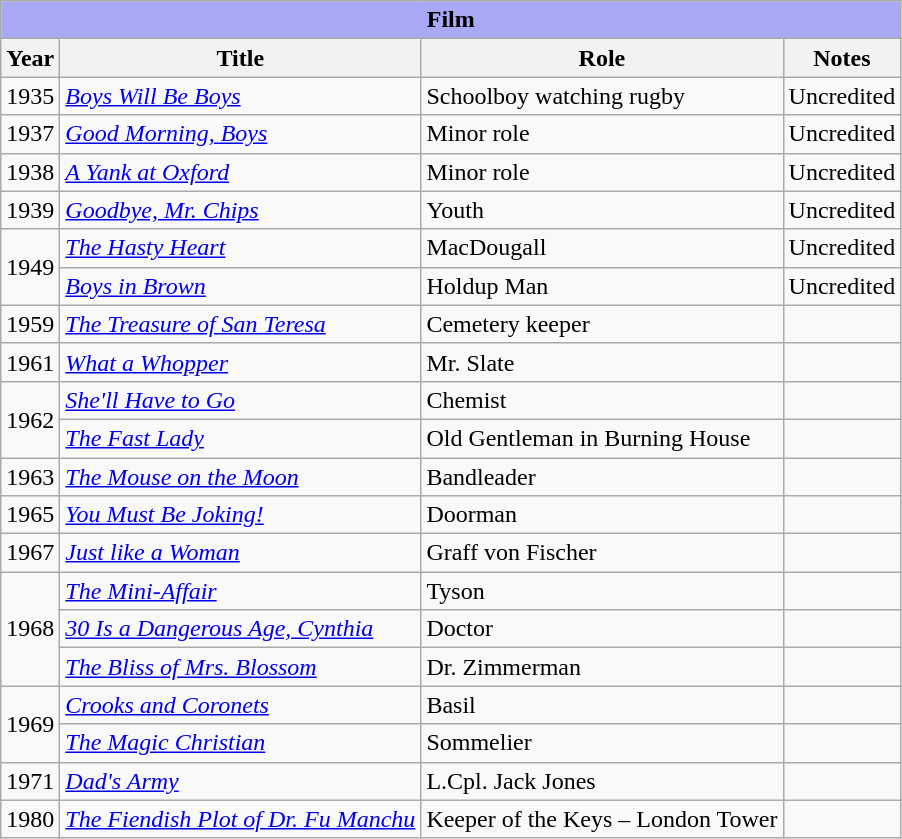<table class="wikitable sortable">
<tr>
<th colspan="4" style="text-align:center; background:#a9a9f5;">Film</th>
</tr>
<tr>
<th>Year</th>
<th>Title</th>
<th>Role</th>
<th>Notes</th>
</tr>
<tr>
<td>1935</td>
<td><em><a href='#'>Boys Will Be Boys</a></em></td>
<td>Schoolboy watching rugby</td>
<td>Uncredited</td>
</tr>
<tr>
<td>1937</td>
<td><em><a href='#'>Good Morning, Boys</a></em></td>
<td>Minor role</td>
<td>Uncredited</td>
</tr>
<tr>
<td>1938</td>
<td><em><a href='#'>A Yank at Oxford</a></em></td>
<td>Minor role</td>
<td>Uncredited</td>
</tr>
<tr>
<td>1939</td>
<td><em><a href='#'>Goodbye, Mr. Chips</a></em></td>
<td>Youth</td>
<td>Uncredited</td>
</tr>
<tr>
<td rowspan="2">1949</td>
<td><em><a href='#'>The Hasty Heart</a></em></td>
<td>MacDougall</td>
<td>Uncredited</td>
</tr>
<tr>
<td><em><a href='#'>Boys in Brown</a></em></td>
<td>Holdup Man</td>
<td>Uncredited</td>
</tr>
<tr>
<td>1959</td>
<td><em><a href='#'>The Treasure of San Teresa</a></em></td>
<td>Cemetery keeper</td>
<td></td>
</tr>
<tr>
<td>1961</td>
<td><em><a href='#'>What a Whopper</a></em></td>
<td>Mr. Slate</td>
<td></td>
</tr>
<tr>
<td rowspan="2">1962</td>
<td><em><a href='#'>She'll Have to Go</a></em></td>
<td>Chemist</td>
<td></td>
</tr>
<tr>
<td><em><a href='#'>The Fast Lady</a></em></td>
<td>Old Gentleman in Burning House</td>
<td></td>
</tr>
<tr>
<td>1963</td>
<td><em><a href='#'>The Mouse on the Moon</a></em></td>
<td>Bandleader</td>
<td></td>
</tr>
<tr>
<td>1965</td>
<td><em><a href='#'>You Must Be Joking!</a></em></td>
<td>Doorman</td>
<td></td>
</tr>
<tr>
<td>1967</td>
<td><em><a href='#'>Just like a Woman</a></em></td>
<td>Graff von Fischer</td>
<td></td>
</tr>
<tr>
<td rowspan="3">1968</td>
<td><em><a href='#'>The Mini-Affair</a></em></td>
<td>Tyson</td>
<td></td>
</tr>
<tr>
<td><em><a href='#'>30 Is a Dangerous Age, Cynthia</a></em></td>
<td>Doctor</td>
<td></td>
</tr>
<tr>
<td><em><a href='#'>The Bliss of Mrs. Blossom</a></em></td>
<td>Dr. Zimmerman</td>
<td></td>
</tr>
<tr>
<td rowspan="2">1969</td>
<td><em><a href='#'>Crooks and Coronets</a></em></td>
<td>Basil</td>
<td></td>
</tr>
<tr>
<td><em><a href='#'>The Magic Christian</a></em></td>
<td>Sommelier</td>
<td></td>
</tr>
<tr>
<td>1971</td>
<td><em><a href='#'>Dad's Army</a></em></td>
<td>L.Cpl. Jack Jones</td>
<td></td>
</tr>
<tr>
<td>1980</td>
<td><em><a href='#'>The Fiendish Plot of Dr. Fu Manchu</a></em></td>
<td>Keeper of the Keys – London Tower</td>
<td></td>
</tr>
</table>
